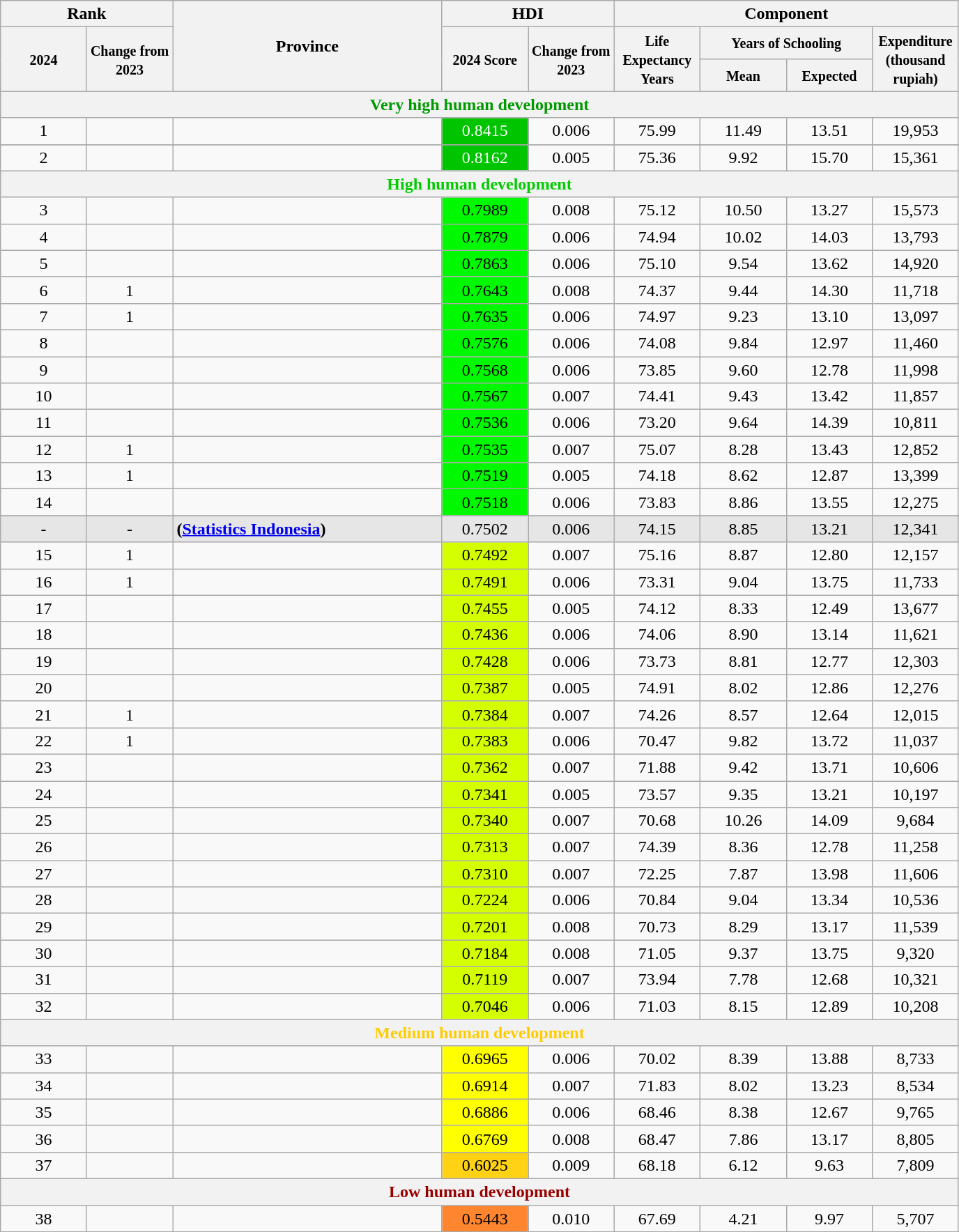<table class="wikitable" style="text-align:center">
<tr>
<th scope="col" colspan="2">Rank</th>
<th scope="col" rowspan="3" style="width:250px;">Province</th>
<th scope="col" colspan="2">HDI</th>
<th scope="col" colspan="4">Component</th>
</tr>
<tr>
<th scope="col" rowspan="2" style="width:75px;"><small>2024 </small></th>
<th scope="col" rowspan="2" style="width:75px;"><small>Change from 2023</small></th>
<th scope="col" rowspan="2" style="width:75px;"><small>2024 Score</small></th>
<th scope="col" rowspan="2" style="width:75px;"><small>Change from 2023</small></th>
<th scope="col" rowspan="2" style="width:75px;"><small>Life Expectancy <br>Years<br></small></th>
<th scope="col" colspan="2" style="width:75px;"><small>Years of Schooling</small></th>
<th scope="col" rowspan="2" style="width:75px;"><small>Expenditure<br>(thousand rupiah)</small></th>
</tr>
<tr>
<th scope="col" style="width:75px;"><small>Mean</small></th>
<th scope="col" style="width:75px;"><small>Expected</small></th>
</tr>
<tr>
<th scope="col" colspan="9" style="color:#090;">Very high human development</th>
</tr>
<tr>
<td>1</td>
<td></td>
<td style="text-align:left"></td>
<td align=center bgcolor="#00C400" style="color:#FFFFFF;">0.8415</td>
<td> 0.006</td>
<td>75.99</td>
<td>11.49</td>
<td>13.51</td>
<td>19,953</td>
</tr>
<tr>
</tr>
<tr>
<td>2</td>
<td></td>
<td style="text-align:left"></td>
<td align=center bgcolor="#00C400" style="color:#FFFFFF;">0.8162</td>
<td> 0.005</td>
<td>75.36</td>
<td>9.92</td>
<td>15.70</td>
<td>15,361</td>
</tr>
<tr>
<th scope="col" colspan="9" style="color:#0c0;">High human development</th>
</tr>
<tr>
<td>3</td>
<td></td>
<td style="text-align:left"></td>
<td align=center bgcolor="#00F900">0.7989</td>
<td> 0.008</td>
<td>75.12</td>
<td>10.50</td>
<td>13.27</td>
<td>15,573</td>
</tr>
<tr>
<td>4</td>
<td></td>
<td style="text-align:left"></td>
<td align=center bgcolor="#00F900">0.7879</td>
<td> 0.006</td>
<td>74.94</td>
<td>10.02</td>
<td>14.03</td>
<td>13,793</td>
</tr>
<tr>
<td>5</td>
<td></td>
<td style="text-align:left"></td>
<td align=center bgcolor="#00F900">0.7863</td>
<td> 0.006</td>
<td>75.10</td>
<td>9.54</td>
<td>13.62</td>
<td>14,920</td>
</tr>
<tr>
<td>6</td>
<td> 1</td>
<td style="text-align:left"></td>
<td align=center bgcolor="#00F900">0.7643</td>
<td> 0.008</td>
<td>74.37</td>
<td>9.44</td>
<td>14.30</td>
<td>11,718</td>
</tr>
<tr>
<td>7</td>
<td> 1</td>
<td style="text-align:left"></td>
<td align=center bgcolor="#00F900">0.7635</td>
<td> 0.006</td>
<td>74.97</td>
<td>9.23</td>
<td>13.10</td>
<td>13,097</td>
</tr>
<tr>
<td>8</td>
<td></td>
<td style="text-align:left"></td>
<td align=center bgcolor="#00F900">0.7576</td>
<td> 0.006</td>
<td>74.08</td>
<td>9.84</td>
<td>12.97</td>
<td>11,460</td>
</tr>
<tr>
<td>9</td>
<td></td>
<td style="text-align:left"></td>
<td align=center bgcolor="#00F900">0.7568</td>
<td> 0.006</td>
<td>73.85</td>
<td>9.60</td>
<td>12.78</td>
<td>11,998</td>
</tr>
<tr>
<td>10</td>
<td></td>
<td style="text-align:left"></td>
<td align=center bgcolor="#00F900">0.7567</td>
<td> 0.007</td>
<td>74.41</td>
<td>9.43</td>
<td>13.42</td>
<td>11,857</td>
</tr>
<tr>
<td>11</td>
<td></td>
<td style="text-align:left"></td>
<td align=center bgcolor="#00F900">0.7536</td>
<td> 0.006</td>
<td>73.20</td>
<td>9.64</td>
<td>14.39</td>
<td>10,811</td>
</tr>
<tr>
<td>12</td>
<td> 1</td>
<td style="text-align:left"></td>
<td align=center bgcolor="#00F900">0.7535</td>
<td> 0.007</td>
<td>75.07</td>
<td>8.28</td>
<td>13.43</td>
<td>12,852</td>
</tr>
<tr>
<td>13</td>
<td> 1</td>
<td style="text-align:left"></td>
<td align=center bgcolor="#00F900">0.7519</td>
<td> 0.005</td>
<td>74.18</td>
<td>8.62</td>
<td>12.87</td>
<td>13,399</td>
</tr>
<tr>
<td>14</td>
<td></td>
<td style="text-align:left"></td>
<td align=center bgcolor="#00F900">0.7518</td>
<td> 0.006</td>
<td>73.83</td>
<td>8.86</td>
<td>13.55</td>
<td>12,275</td>
</tr>
<tr>
</tr>
<tr style="background:#e6e6e6">
<td>-</td>
<td>-</td>
<td style="text-align:left"><strong> (<a href='#'>Statistics Indonesia</a>)</strong></td>
<td align=center>0.7502</td>
<td> 0.006</td>
<td>74.15</td>
<td>8.85</td>
<td>13.21</td>
<td>12,341</td>
</tr>
<tr>
<td>15</td>
<td> 1</td>
<td style="text-align:left"></td>
<td align=center bgcolor="#D3FF00">0.7492</td>
<td> 0.007</td>
<td>75.16</td>
<td>8.87</td>
<td>12.80</td>
<td>12,157</td>
</tr>
<tr>
<td>16</td>
<td> 1</td>
<td style="text-align:left"></td>
<td align=center bgcolor="#D3FF00">0.7491</td>
<td> 0.006</td>
<td>73.31</td>
<td>9.04</td>
<td>13.75</td>
<td>11,733</td>
</tr>
<tr>
<td>17</td>
<td></td>
<td style="text-align:left"></td>
<td align=center bgcolor="#D3FF00">0.7455</td>
<td> 0.005</td>
<td>74.12</td>
<td>8.33</td>
<td>12.49</td>
<td>13,677</td>
</tr>
<tr>
<td>18</td>
<td></td>
<td style="text-align:left"></td>
<td align=center bgcolor="#D3FF00">0.7436</td>
<td> 0.006</td>
<td>74.06</td>
<td>8.90</td>
<td>13.14</td>
<td>11,621</td>
</tr>
<tr>
<td>19</td>
<td></td>
<td style="text-align:left"></td>
<td align=center bgcolor="#D3FF00">0.7428</td>
<td> 0.006</td>
<td>73.73</td>
<td>8.81</td>
<td>12.77</td>
<td>12,303</td>
</tr>
<tr>
<td>20</td>
<td></td>
<td style="text-align:left"></td>
<td align=center bgcolor="#D3FF00">0.7387</td>
<td> 0.005</td>
<td>74.91</td>
<td>8.02</td>
<td>12.86</td>
<td>12,276</td>
</tr>
<tr>
<td>21</td>
<td> 1</td>
<td style="text-align:left"></td>
<td align=center bgcolor="#D3FF00">0.7384</td>
<td> 0.007</td>
<td>74.26</td>
<td>8.57</td>
<td>12.64</td>
<td>12,015</td>
</tr>
<tr>
<td>22</td>
<td> 1</td>
<td style="text-align:left"></td>
<td align=center bgcolor="#D3FF00">0.7383</td>
<td> 0.006</td>
<td>70.47</td>
<td>9.82</td>
<td>13.72</td>
<td>11,037</td>
</tr>
<tr>
<td>23</td>
<td></td>
<td style="text-align:left"></td>
<td align=center bgcolor="#D3FF00">0.7362</td>
<td> 0.007</td>
<td>71.88</td>
<td>9.42</td>
<td>13.71</td>
<td>10,606</td>
</tr>
<tr>
<td>24</td>
<td></td>
<td style="text-align:left"></td>
<td align=center bgcolor="#D3FF00">0.7341</td>
<td> 0.005</td>
<td>73.57</td>
<td>9.35</td>
<td>13.21</td>
<td>10,197</td>
</tr>
<tr>
<td>25</td>
<td></td>
<td style="text-align:left"></td>
<td align=center bgcolor="#D3FF00">0.7340</td>
<td> 0.007</td>
<td>70.68</td>
<td>10.26</td>
<td>14.09</td>
<td>9,684</td>
</tr>
<tr>
<td>26</td>
<td></td>
<td style="text-align:left"></td>
<td align=center bgcolor="#D3FF00">0.7313</td>
<td> 0.007</td>
<td>74.39</td>
<td>8.36</td>
<td>12.78</td>
<td>11,258</td>
</tr>
<tr>
<td>27</td>
<td></td>
<td style="text-align:left"></td>
<td align=center bgcolor="#D3FF00">0.7310</td>
<td> 0.007</td>
<td>72.25</td>
<td>7.87</td>
<td>13.98</td>
<td>11,606</td>
</tr>
<tr>
<td>28</td>
<td></td>
<td style="text-align:left"></td>
<td align=center bgcolor="#D3FF00">0.7224</td>
<td> 0.006</td>
<td>70.84</td>
<td>9.04</td>
<td>13.34</td>
<td>10,536</td>
</tr>
<tr>
<td>29</td>
<td></td>
<td style="text-align:left"></td>
<td align=center bgcolor="#D3FF00">0.7201</td>
<td> 0.008</td>
<td>70.73</td>
<td>8.29</td>
<td>13.17</td>
<td>11,539</td>
</tr>
<tr>
<td>30</td>
<td></td>
<td style="text-align:left"></td>
<td align=center bgcolor="#D3FF00">0.7184</td>
<td> 0.008</td>
<td>71.05</td>
<td>9.37</td>
<td>13.75</td>
<td>9,320</td>
</tr>
<tr>
<td>31</td>
<td></td>
<td style="text-align:left"></td>
<td align=center bgcolor="#D3FF00">0.7119</td>
<td> 0.007</td>
<td>73.94</td>
<td>7.78</td>
<td>12.68</td>
<td>10,321</td>
</tr>
<tr>
<td>32</td>
<td></td>
<td style="text-align:left"></td>
<td align=center bgcolor="#D3FF00">0.7046</td>
<td> 0.006</td>
<td>71.03</td>
<td>8.15</td>
<td>12.89</td>
<td>10,208</td>
</tr>
<tr>
<th colspan="9" style="color:#fc0;">Medium human development</th>
</tr>
<tr>
<td>33</td>
<td></td>
<td style="text-align:left"></td>
<td align=center bgcolor="#FFFF00">0.6965</td>
<td> 0.006</td>
<td>70.02</td>
<td>8.39</td>
<td>13.88</td>
<td>8,733</td>
</tr>
<tr>
<td>34</td>
<td></td>
<td style="text-align:left"></td>
<td align=center bgcolor="#FFFF00">0.6914</td>
<td> 0.007</td>
<td>71.83</td>
<td>8.02</td>
<td>13.23</td>
<td>8,534</td>
</tr>
<tr>
<td>35</td>
<td></td>
<td style="text-align:left"></td>
<td align=center bgcolor="#FFFF00">0.6886</td>
<td> 0.006</td>
<td>68.46</td>
<td>8.38</td>
<td>12.67</td>
<td>9,765</td>
</tr>
<tr>
<td>36</td>
<td></td>
<td style="text-align:left"></td>
<td align=center bgcolor="#FFFF00">0.6769</td>
<td> 0.008</td>
<td>68.47</td>
<td>7.86</td>
<td>13.17</td>
<td>8,805</td>
</tr>
<tr>
<td>37</td>
<td></td>
<td style="text-align:left"></td>
<td align=center bgcolor="#FFD215">0.6025</td>
<td> 0.009</td>
<td>68.18</td>
<td>6.12</td>
<td>9.63</td>
<td>7,809</td>
</tr>
<tr>
<th colspan="9" style="color:#900;">Low human development</th>
</tr>
<tr>
<td>38</td>
<td></td>
<td style="text-align:left"></td>
<td align=center bgcolor="#FF852F">0.5443</td>
<td> 0.010</td>
<td>67.69</td>
<td>4.21</td>
<td>9.97</td>
<td>5,707</td>
</tr>
<tr>
</tr>
</table>
